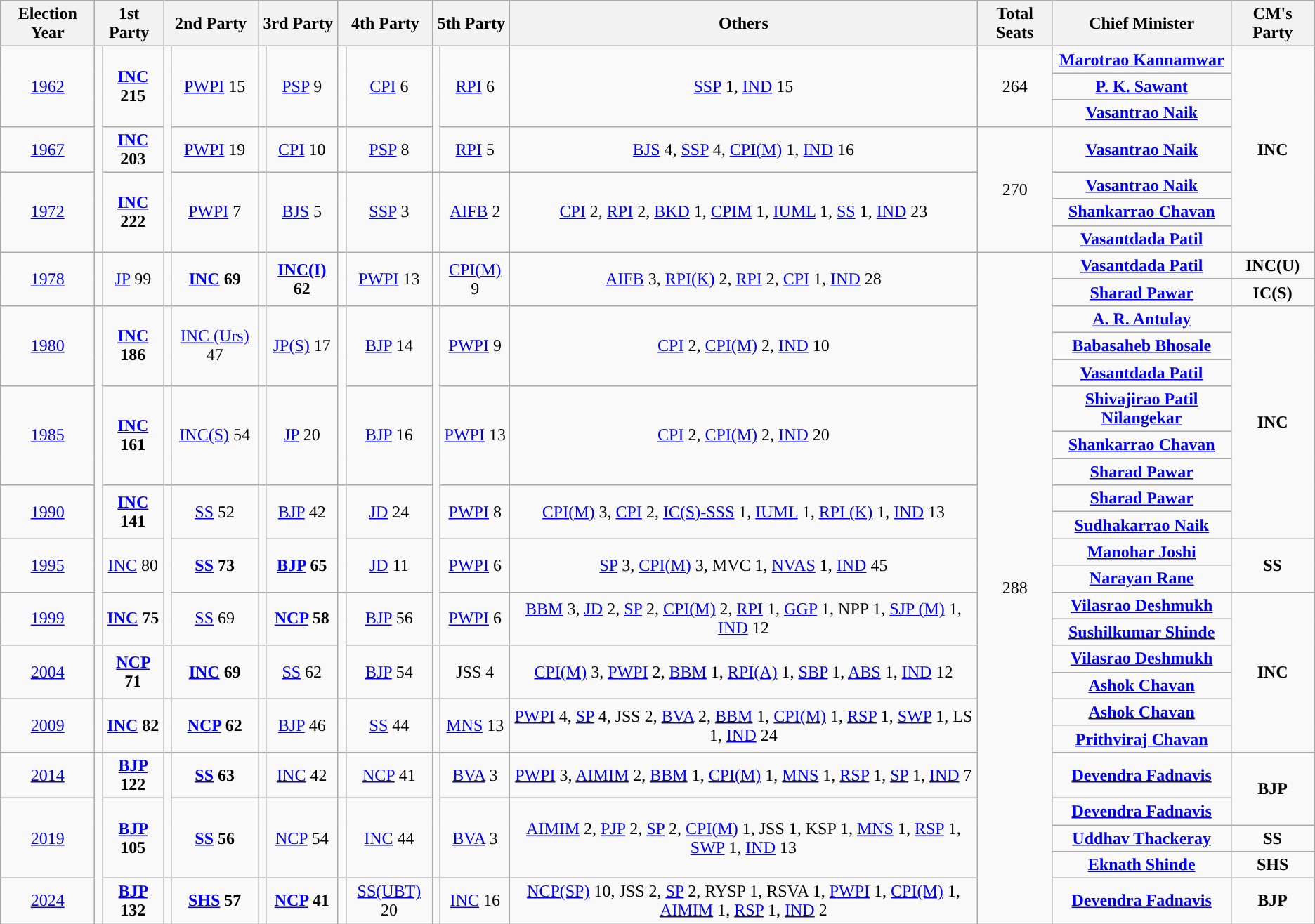<table class="wikitable" style="text-align:center">
<tr>
<th>Election Year</th>
<th colspan="2">1st Party</th>
<th colspan="2">2nd Party</th>
<th colspan="2">3rd Party</th>
<th colspan="2">4th Party</th>
<th colspan="2">5th Party</th>
<th>Others</th>
<th>Total Seats</th>
<th>Chief Minister</th>
<th>CM's Party</th>
</tr>
<tr>
<td rowspan=3><a href='#'>1962</a></td>
<td rowspan=7 style="background-color: "></td>
<td rowspan=3><strong><a href='#'>INC</a> 215</strong></td>
<td rowspan=7 style="background-color: "></td>
<td rowspan=3><a href='#'>PWPI</a> 15</td>
<td rowspan=3 style="background-color: "></td>
<td rowspan=3><a href='#'>PSP</a> 9</td>
<td rowspan=3 style="background-color: "></td>
<td rowspan=3><a href='#'>CPI</a> 6</td>
<td rowspan=4 style="background-color: "></td>
<td rowspan=3><a href='#'>RPI</a> 6</td>
<td rowspan=3><a href='#'>SSP</a> 1, <a href='#'>IND</a> 15</td>
<td rowspan=3>264</td>
<td><strong><a href='#'>Marotrao Kannamwar</a></strong></td>
<td rowspan=7 style="background:"><strong>INC</strong></td>
</tr>
<tr>
<td><strong><a href='#'>P. K. Sawant</a></strong></td>
</tr>
<tr>
<td><strong><a href='#'>Vasantrao Naik</a></strong></td>
</tr>
<tr>
<td><a href='#'>1967</a></td>
<td><strong><a href='#'>INC</a> 203</strong></td>
<td><a href='#'>PWPI</a> 19</td>
<td style="background-color: "></td>
<td><a href='#'>CPI</a> 10</td>
<td style="background-color: "></td>
<td><a href='#'>PSP</a> 8</td>
<td><a href='#'>RPI</a> 5</td>
<td><a href='#'>BJS</a> 4, <a href='#'>SSP</a> 4, <a href='#'>CPI(M)</a> 1, <a href='#'>IND</a> 16</td>
<td rowspan=4>270</td>
<td><strong><a href='#'>Vasantrao Naik</a></strong></td>
</tr>
<tr>
<td rowspan=3><a href='#'>1972</a></td>
<td rowspan=3><strong><a href='#'>INC</a> 222</strong></td>
<td rowspan=3><a href='#'>PWPI</a> 7</td>
<td rowspan=3 style="background-color: "></td>
<td rowspan=3><a href='#'>BJS</a> 5</td>
<td rowspan=3 style="background-color: "></td>
<td rowspan=3><a href='#'>SSP</a> 3</td>
<td rowspan=3 style="background-color: "></td>
<td rowspan=3><a href='#'>AIFB</a> 2</td>
<td rowspan=3><a href='#'>CPI</a> 2, <a href='#'>RPI</a> 2, <a href='#'>BKD</a> 1, <a href='#'>CPIM</a> 1, <a href='#'>IUML</a> 1, <a href='#'>SS</a> 1, <a href='#'>IND</a> 23</td>
<td><strong><a href='#'>Vasantrao Naik</a></strong></td>
</tr>
<tr>
<td><strong><a href='#'>Shankarrao Chavan</a></strong></td>
</tr>
<tr>
<td><strong><a href='#'>Vasantdada Patil</a></strong></td>
</tr>
<tr>
<td rowspan=2><a href='#'>1978</a></td>
<td rowspan=2 style="background-color: "></td>
<td rowspan=2><a href='#'>JP</a> 99</td>
<td rowspan=2 style="background-color: "></td>
<td rowspan=2><strong><a href='#'>INC</a> 69</strong></td>
<td rowspan=2 style="background-color: "></td>
<td rowspan=2><strong><a href='#'>INC(I)</a> 62</strong></td>
<td rowspan=2 style="background-color: "></td>
<td rowspan=2><a href='#'>PWPI</a> 13</td>
<td rowspan=2 style="background-color: "></td>
<td rowspan=2><a href='#'>CPI(M)</a> 9</td>
<td rowspan=2><a href='#'>AIFB</a> 3, <a href='#'>RPI(K)</a> 2, <a href='#'>RPI</a> 2, <a href='#'>CPI</a> 1, <a href='#'>IND</a> 28</td>
<td rowspan=25>288</td>
<td><strong><a href='#'>Vasantdada Patil</a></strong></td>
<td style="background:"><strong>INC(U)</strong></td>
</tr>
<tr>
<td><strong><a href='#'>Sharad Pawar</a></strong></td>
<td style="background:"><strong>IC(S)</strong></td>
</tr>
<tr>
<td rowspan=3><a href='#'>1980</a></td>
<td rowspan=12 style="background-color: "></td>
<td rowspan=3><strong><a href='#'>INC</a> 186</strong></td>
<td rowspan=3 style="background-color: "></td>
<td rowspan=3><a href='#'>INC (Urs)</a> 47</td>
<td rowspan=3 style="background-color: "></td>
<td rowspan=3><a href='#'>JP(S)</a> 17</td>
<td rowspan=6 style="background-color: "></td>
<td rowspan=3><a href='#'>BJP</a> 14</td>
<td rowspan=12 style="background-color: "></td>
<td rowspan=3><a href='#'>PWPI</a> 9</td>
<td rowspan=3><a href='#'>CPI</a> 2, <a href='#'>CPI(M)</a> 2, <a href='#'>IND</a> 10</td>
<td><strong><a href='#'>A. R. Antulay</a></strong></td>
<td rowspan=8 style="background:"><strong>INC</strong></td>
</tr>
<tr>
<td><strong><a href='#'>Babasaheb Bhosale</a></strong></td>
</tr>
<tr>
<td><strong><a href='#'>Vasantdada Patil</a></strong></td>
</tr>
<tr>
<td rowspan=3><a href='#'>1985</a></td>
<td rowspan=3><strong><a href='#'>INC</a> 161</strong></td>
<td rowspan=3 style="background-color: "></td>
<td rowspan=3><a href='#'>INC(S)</a> 54</td>
<td rowspan=3 style="background-color: "></td>
<td rowspan=3><a href='#'>JP</a> 20</td>
<td rowspan=3><a href='#'>BJP</a> 16</td>
<td rowspan=3><a href='#'>PWPI</a> 13</td>
<td rowspan=3><a href='#'>CPI</a> 2, <a href='#'>CPI(M)</a> 2, <a href='#'>IND</a> 20</td>
<td><strong><a href='#'>Shivajirao Patil Nilangekar</a></strong></td>
</tr>
<tr>
<td><strong><a href='#'>Shankarrao Chavan</a></strong></td>
</tr>
<tr>
<td><strong><a href='#'>Sharad Pawar</a></strong></td>
</tr>
<tr>
<td rowspan=2><a href='#'>1990</a></td>
<td rowspan=2><strong><a href='#'>INC</a> 141</strong></td>
<td rowspan=6 style="background-color: "></td>
<td rowspan=2><a href='#'>SS</a> 52</td>
<td rowspan=4 style="background-color: "></td>
<td rowspan=2><a href='#'>BJP</a> 42</td>
<td rowspan=4 style="background-color: "></td>
<td rowspan=2><a href='#'>JD</a> 24</td>
<td rowspan=2><a href='#'>PWPI</a> 8</td>
<td rowspan=2><a href='#'>CPI(M)</a> 3, <a href='#'>CPI</a> 2, <a href='#'>IC(S)-SSS</a> 1, <a href='#'>IUML</a> 1, <a href='#'>RPI (K)</a> 1, <a href='#'>IND</a> 13</td>
<td><strong><a href='#'>Sharad Pawar</a></strong></td>
</tr>
<tr>
<td><strong><a href='#'>Sudhakarrao Naik</a></strong></td>
</tr>
<tr>
<td rowspan=2><a href='#'>1995</a></td>
<td rowspan=2><a href='#'>INC</a> 80</td>
<td rowspan=2><strong><a href='#'>SS</a> 73</strong></td>
<td rowspan=2><strong><a href='#'>BJP</a> 65</strong></td>
<td rowspan=2><a href='#'>JD</a> 11</td>
<td rowspan=2><a href='#'>PWPI</a> 6</td>
<td rowspan=2><a href='#'>SP</a> 3, <a href='#'>CPI(M)</a> 3, MVC 1, <a href='#'>NVAS</a> 1, <a href='#'>IND</a> 45</td>
<td><strong><a href='#'>Manohar Joshi</a></strong></td>
<td rowspan=2 style="background:"><strong>SS</strong></td>
</tr>
<tr>
<td><strong><a href='#'>Narayan Rane</a></strong></td>
</tr>
<tr>
<td rowspan=2><a href='#'>1999</a></td>
<td rowspan=2><strong><a href='#'>INC</a> 75</strong></td>
<td rowspan=2><a href='#'>SS</a> 69</td>
<td rowspan=2 style="background-color: "></td>
<td rowspan=2><strong><a href='#'>NCP</a> 58</strong></td>
<td rowspan=4 style="background-color: "></td>
<td rowspan=2><a href='#'>BJP</a> 56</td>
<td rowspan=2><a href='#'>PWPI</a> 6</td>
<td rowspan=2><a href='#'>BBM</a> 3, <a href='#'>JD</a> 2, <a href='#'>SP</a> 2, <a href='#'>CPI(M)</a> 2, <a href='#'>RPI</a> 1, <a href='#'>GGP</a> 1, NPP 1, <a href='#'>SJP (M)</a> 1, <a href='#'>IND</a> 12</td>
<td><strong><a href='#'>Vilasrao Deshmukh</a></strong></td>
<td rowspan=6 style="background:"><strong>INC</strong></td>
</tr>
<tr>
<td><strong><a href='#'>Sushilkumar Shinde</a></strong></td>
</tr>
<tr>
<td rowspan=2><a href='#'>2004</a></td>
<td rowspan=2 style="background-color: "></td>
<td rowspan=2><strong><a href='#'>NCP</a> 71</strong></td>
<td rowspan=2 style="background-color: "></td>
<td rowspan=2><strong><a href='#'>INC</a> 69</strong></td>
<td rowspan=2 style="background-color: "></td>
<td rowspan=2><a href='#'>SS</a> 62</td>
<td rowspan=2><a href='#'>BJP</a> 54</td>
<td rowspan=2 style="background-color: "></td>
<td rowspan=2>JSS 4</td>
<td rowspan=2><a href='#'>CPI(M)</a> 3, <a href='#'>PWPI</a> 2, <a href='#'>BBM</a> 1, <a href='#'>RPI(A)</a> 1, <a href='#'>SBP</a> 1, <a href='#'>ABS</a> 1, <a href='#'>IND</a> 12</td>
<td><strong><a href='#'>Vilasrao Deshmukh</a></strong></td>
</tr>
<tr>
<td><strong><a href='#'>Ashok Chavan</a></strong></td>
</tr>
<tr>
<td rowspan=2><a href='#'>2009</a></td>
<td rowspan=2 style="background-color: "></td>
<td rowspan=2><strong><a href='#'>INC</a> 82</strong></td>
<td rowspan=2 style="background-color: "></td>
<td rowspan=2><strong><a href='#'>NCP</a> 62</strong></td>
<td rowspan=2 style="background-color: "></td>
<td rowspan=2><a href='#'>BJP</a> 46</td>
<td rowspan=2 style="background-color: "></td>
<td rowspan=2><a href='#'>SS</a> 44</td>
<td rowspan=2 style="background-color: "></td>
<td rowspan=2><a href='#'>MNS</a> 13</td>
<td rowspan=2><a href='#'>PWPI</a> 4, <a href='#'>SP</a> 4, JSS 2, <a href='#'>BVA</a> 2, <a href='#'>BBM</a> 1, <a href='#'>CPI(M)</a> 1, <a href='#'>RSP</a> 1, <a href='#'>SWP</a> 1, LS 1, <a href='#'>IND</a> 24</td>
<td><strong><a href='#'>Ashok Chavan</a></strong></td>
</tr>
<tr>
<td><strong><a href='#'>Prithviraj Chavan</a></strong></td>
</tr>
<tr>
<td><a href='#'>2014</a></td>
<td rowspan=5 style="background-color: "></td>
<td><strong><a href='#'>BJP</a> 122</strong></td>
<td rowspan=4 style="background-color: "></td>
<td><strong><a href='#'>SS</a> 63</strong></td>
<td style="background-color: "></td>
<td><a href='#'>INC</a> 42</td>
<td style="background-color: "></td>
<td><a href='#'>NCP</a> 41</td>
<td rowspan=4 style="background-color: "></td>
<td><a href='#'>BVA</a> 3</td>
<td><a href='#'>PWPI</a> 3, <a href='#'>AIMIM</a> 2, <a href='#'>BBM</a> 1, <a href='#'>CPI(M)</a> 1, <a href='#'>MNS</a> 1, <a href='#'>RSP</a> 1, <a href='#'>SP</a> 1, <a href='#'>IND</a> 7</td>
<td><strong><a href='#'>Devendra Fadnavis</a></strong></td>
<td rowspan=2 style="background:"><strong>BJP</strong></td>
</tr>
<tr>
<td rowspan=3><a href='#'>2019</a></td>
<td rowspan=3><strong><a href='#'>BJP</a> 105</strong></td>
<td rowspan=3><strong><a href='#'>SS</a> 56</strong></td>
<td rowspan=3 style="background-color: "></td>
<td rowspan=3><a href='#'>NCP</a> 54</td>
<td rowspan=3 style="background-color: "></td>
<td rowspan=3><a href='#'>INC</a> 44</td>
<td rowspan=3><a href='#'>BVA</a> 3</td>
<td rowspan=3><a href='#'>AIMIM</a> 2, <a href='#'>PJP</a> 2, <a href='#'>SP</a> 2, <a href='#'>CPI(M)</a> 1, JSS 1, KSP 1, <a href='#'>MNS</a> 1, <a href='#'>RSP</a> 1, <a href='#'>SWP</a> 1, <a href='#'>IND</a> 13</td>
<td><strong><a href='#'>Devendra Fadnavis</a></strong></td>
</tr>
<tr>
<td><strong><a href='#'>Uddhav Thackeray</a></strong></td>
<td style="background:"><strong>SS</strong></td>
</tr>
<tr>
<td><strong><a href='#'>Eknath Shinde</a></strong></td>
<td style="background:"><strong>SHS</strong></td>
</tr>
<tr>
<td rowspan=3><a href='#'>2024</a></td>
<td rowspan=3><strong><a href='#'>BJP</a> 132</strong></td>
<td style="background-color: "></td>
<td rowspan=3><strong><a href='#'>SHS</a> 57</strong></td>
<td style="background-color: "></td>
<td rowspan=3><strong><a href='#'>NCP</a> 41</strong></td>
<td style="background-color: "></td>
<td rowspan=3><a href='#'>SS(UBT)</a> 20</td>
<td style="background-color: "></td>
<td rowspan=3><a href='#'>INC</a> 16</td>
<td rowspan=3><a href='#'>NCP(SP)</a> 10, JSS 2, <a href='#'>SP</a> 2, RYSP 1, RSVA 1, <a href='#'>PWPI</a> 1, <a href='#'>CPI(M)</a> 1, <a href='#'>AIMIM</a> 1, <a href='#'>RSP</a> 1, <a href='#'>IND</a> 2</td>
<td><strong><a href='#'>Devendra Fadnavis</a></strong></td>
<td rowspan=2 style="background:"><strong>BJP</strong></td>
</tr>
</table>
